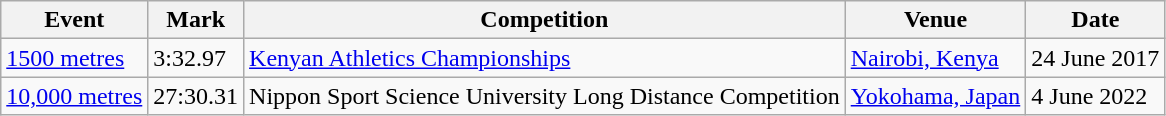<table class=wikitable>
<tr>
<th>Event</th>
<th>Mark</th>
<th>Competition</th>
<th>Venue</th>
<th>Date</th>
</tr>
<tr>
<td><a href='#'>1500 metres</a></td>
<td>3:32.97 </td>
<td><a href='#'>Kenyan Athletics Championships</a></td>
<td><a href='#'>Nairobi, Kenya</a></td>
<td>24 June 2017</td>
</tr>
<tr>
<td><a href='#'>10,000 metres</a></td>
<td>27:30.31</td>
<td>Nippon Sport Science University Long Distance Competition</td>
<td><a href='#'>Yokohama, Japan</a></td>
<td>4 June 2022</td>
</tr>
</table>
